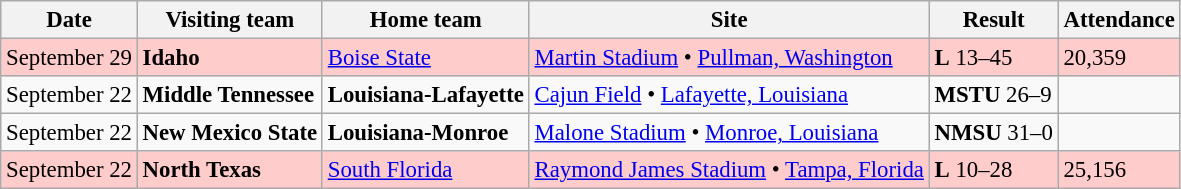<table class="wikitable" style="font-size:95%;">
<tr>
<th>Date</th>
<th>Visiting team</th>
<th>Home team</th>
<th>Site</th>
<th>Result</th>
<th>Attendance</th>
</tr>
<tr style="background:#fcc;">
<td>September 29</td>
<td><strong>Idaho</strong></td>
<td><a href='#'>Boise State</a></td>
<td><a href='#'>Martin Stadium</a> • <a href='#'>Pullman, Washington</a></td>
<td><strong>L</strong> 13–45</td>
<td>20,359</td>
</tr>
<tr style=>
<td>September 22</td>
<td><strong>Middle Tennessee</strong></td>
<td><strong>Louisiana-Lafayette</strong></td>
<td><a href='#'>Cajun Field</a> • <a href='#'>Lafayette, Louisiana</a></td>
<td><strong>MSTU</strong> 26–9</td>
<td></td>
</tr>
<tr style=>
<td>September 22</td>
<td><strong>New Mexico State</strong></td>
<td><strong>Louisiana-Monroe</strong></td>
<td><a href='#'>Malone Stadium</a> • <a href='#'>Monroe, Louisiana</a></td>
<td><strong>NMSU</strong> 31–0</td>
<td></td>
</tr>
<tr style="background:#fcc;">
<td>September 22</td>
<td><strong>North Texas</strong></td>
<td><a href='#'>South Florida</a></td>
<td><a href='#'>Raymond James Stadium</a> • <a href='#'>Tampa, Florida</a></td>
<td><strong>L</strong> 10–28</td>
<td>25,156</td>
</tr>
</table>
